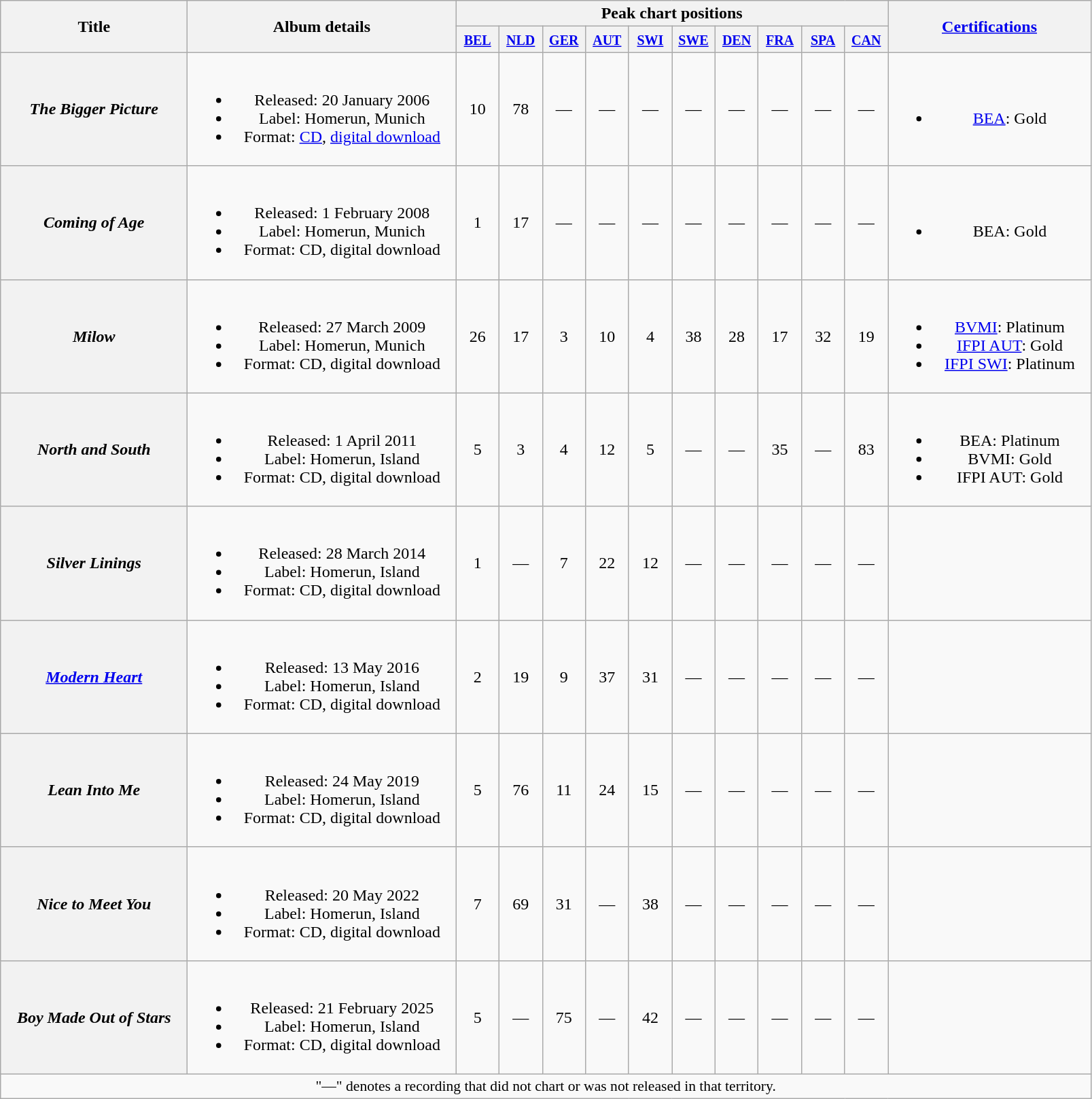<table class="wikitable plainrowheaders" style="text-align:center;">
<tr>
<th scope="col" rowspan="2" style="width:11em;">Title</th>
<th scope="col" rowspan="2" style="width:16em;">Album details</th>
<th scope="col" colspan="10">Peak chart positions</th>
<th scope="col" rowspan="2" style="width:12em;"><a href='#'>Certifications</a></th>
</tr>
<tr>
<th style="width:35px;"><small><a href='#'>BEL</a></small><br></th>
<th style="width:35px;"><small><a href='#'>NLD</a></small><br></th>
<th style="width:35px;"><small><a href='#'>GER</a></small><br></th>
<th style="width:35px;"><small><a href='#'>AUT</a></small><br></th>
<th style="width:35px;"><small><a href='#'>SWI</a></small><br></th>
<th style="width:35px;"><small><a href='#'>SWE</a></small></th>
<th style="width:35px;"><small><a href='#'>DEN</a></small></th>
<th style="width:35px;"><small><a href='#'>FRA</a></small></th>
<th style="width:35px;"><small><a href='#'>SPA</a></small></th>
<th style="width:35px;"><small><a href='#'>CAN</a></small></th>
</tr>
<tr>
<th scope="row"><em>The Bigger Picture</em></th>
<td><br><ul><li>Released: 20 January 2006</li><li>Label: Homerun, Munich</li><li>Format: <a href='#'>CD</a>, <a href='#'>digital download</a></li></ul></td>
<td style="text-align:center;">10</td>
<td style="text-align:center;">78</td>
<td style="text-align:center;">—</td>
<td style="text-align:center;">—</td>
<td style="text-align:center;">—</td>
<td style="text-align:center;">—</td>
<td style="text-align:center;">—</td>
<td style="text-align:center;">—</td>
<td style="text-align:center;">—</td>
<td style="text-align:center;">—</td>
<td><br><ul><li><a href='#'>BEA</a>: Gold</li></ul></td>
</tr>
<tr>
<th scope="row"><em>Coming of Age</em></th>
<td><br><ul><li>Released: 1 February 2008</li><li>Label: Homerun, Munich</li><li>Format: CD, digital download</li></ul></td>
<td style="text-align:center;">1</td>
<td style="text-align:center;">17</td>
<td style="text-align:center;">—</td>
<td style="text-align:center;">—</td>
<td style="text-align:center;">—</td>
<td style="text-align:center;">—</td>
<td style="text-align:center;">—</td>
<td style="text-align:center;">—</td>
<td style="text-align:center;">—</td>
<td style="text-align:center;">—</td>
<td><br><ul><li>BEA: Gold</li></ul></td>
</tr>
<tr>
<th scope="row"><em>Milow</em></th>
<td><br><ul><li>Released: 27 March 2009</li><li>Label: Homerun, Munich</li><li>Format: CD, digital download</li></ul></td>
<td style="text-align:center;">26</td>
<td style="text-align:center;">17</td>
<td style="text-align:center;">3</td>
<td style="text-align:center;">10</td>
<td style="text-align:center;">4</td>
<td style="text-align:center;">38</td>
<td style="text-align:center;">28</td>
<td style="text-align:center;">17</td>
<td style="text-align:center;">32</td>
<td style="text-align:center;">19</td>
<td><br><ul><li><a href='#'>BVMI</a>: Platinum</li><li><a href='#'>IFPI AUT</a>: Gold</li><li><a href='#'>IFPI SWI</a>: Platinum</li></ul></td>
</tr>
<tr>
<th scope="row"><em>North and South</em></th>
<td><br><ul><li>Released: 1 April 2011</li><li>Label: Homerun, Island</li><li>Format: CD, digital download</li></ul></td>
<td style="text-align:center;">5</td>
<td style="text-align:center;">3</td>
<td style="text-align:center;">4</td>
<td style="text-align:center;">12</td>
<td style="text-align:center;">5</td>
<td style="text-align:center;">—</td>
<td style="text-align:center;">—</td>
<td style="text-align:center;">35</td>
<td style="text-align:center;">—</td>
<td style="text-align:center;">83</td>
<td><br><ul><li>BEA: Platinum</li><li>BVMI: Gold</li><li>IFPI AUT: Gold</li></ul></td>
</tr>
<tr>
<th scope="row"><em>Silver Linings</em></th>
<td><br><ul><li>Released: 28 March 2014</li><li>Label: Homerun, Island</li><li>Format: CD, digital download</li></ul></td>
<td style="text-align:center;">1</td>
<td style="text-align:center;">—</td>
<td style="text-align:center;">7</td>
<td style="text-align:center;">22</td>
<td style="text-align:center;">12</td>
<td style="text-align:center;">—</td>
<td style="text-align:center;">—</td>
<td style="text-align:center;">—</td>
<td style="text-align:center;">—</td>
<td style="text-align:center;">—</td>
<td></td>
</tr>
<tr>
<th scope="row"><em><a href='#'>Modern Heart</a></em></th>
<td><br><ul><li>Released: 13 May 2016</li><li>Label: Homerun, Island</li><li>Format: CD, digital download</li></ul></td>
<td style="text-align:center;">2</td>
<td style="text-align:center;">19</td>
<td style="text-align:center;">9</td>
<td style="text-align:center;">37</td>
<td style="text-align:center;">31</td>
<td style="text-align:center;">—</td>
<td style="text-align:center;">—</td>
<td style="text-align:center;">—</td>
<td style="text-align:center;">—</td>
<td style="text-align:center;">—</td>
<td></td>
</tr>
<tr>
<th scope="row"><em>Lean Into Me</em></th>
<td><br><ul><li>Released: 24 May 2019</li><li>Label: Homerun, Island</li><li>Format: CD, digital download</li></ul></td>
<td style="text-align:center;">5</td>
<td style="text-align:center;">76</td>
<td style="text-align:center;">11</td>
<td style="text-align:center;">24</td>
<td style="text-align:center;">15</td>
<td style="text-align:center;">—</td>
<td style="text-align:center;">—</td>
<td style="text-align:center;">—</td>
<td style="text-align:center;">—</td>
<td style="text-align:center;">—</td>
<td></td>
</tr>
<tr>
<th scope="row"><em>Nice to Meet You</em></th>
<td><br><ul><li>Released: 20 May 2022</li><li>Label: Homerun, Island</li><li>Format: CD, digital download</li></ul></td>
<td style="text-align:center;">7</td>
<td style="text-align:center;">69</td>
<td style="text-align:center;">31</td>
<td style="text-align:center;">—</td>
<td style="text-align:center;">38</td>
<td style="text-align:center;">—</td>
<td style="text-align:center;">—</td>
<td style="text-align:center;">—</td>
<td style="text-align:center;">—</td>
<td style="text-align:center;">—</td>
<td></td>
</tr>
<tr>
<th scope="row"><em>Boy Made Out of Stars</em></th>
<td><br><ul><li>Released: 21 February 2025</li><li>Label: Homerun, Island</li><li>Format: CD, digital download</li></ul></td>
<td style="text-align:center;">5</td>
<td style="text-align:center;">—</td>
<td style="text-align:center;">75</td>
<td style="text-align:center;">—</td>
<td style="text-align:center;">42</td>
<td style="text-align:center;">—</td>
<td style="text-align:center;">—</td>
<td style="text-align:center;">—</td>
<td style="text-align:center;">—</td>
<td style="text-align:center;">—</td>
<td></td>
</tr>
<tr>
<td colspan="14" style="font-size:90%">"—" denotes a recording that did not chart or was not released in that territory.</td>
</tr>
</table>
